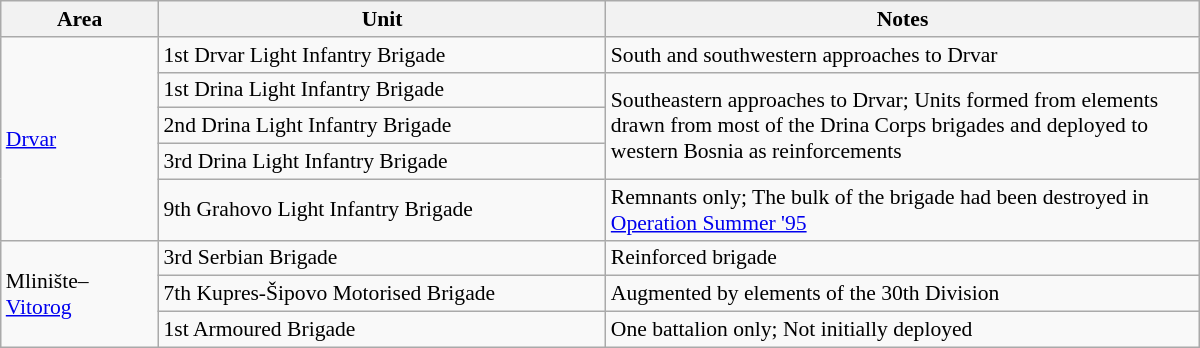<table class="plainrowheaders wikitable collapsible collapsed" style="cellspacing=2px; text-align:left; font-size:90%;" width=800px>
<tr style="font-size:100%; text-align:right;">
<th style="width:100px;" scope="col">Area</th>
<th style="width:300px;" scope="col">Unit</th>
<th style="width:400px;" scope="col">Notes</th>
</tr>
<tr>
<td rowspan=5><a href='#'>Drvar</a></td>
<td>1st Drvar Light Infantry Brigade</td>
<td>South and southwestern approaches to Drvar</td>
</tr>
<tr>
<td>1st Drina Light Infantry Brigade</td>
<td rowspan=3>Southeastern approaches to Drvar; Units formed from elements drawn from most of the Drina Corps brigades and deployed to western Bosnia as reinforcements</td>
</tr>
<tr>
<td>2nd Drina Light Infantry Brigade</td>
</tr>
<tr>
<td>3rd Drina Light Infantry Brigade</td>
</tr>
<tr>
<td>9th Grahovo Light Infantry Brigade</td>
<td>Remnants only; The bulk of the brigade had been destroyed in <a href='#'>Operation Summer '95</a></td>
</tr>
<tr>
<td rowspan=3>Mlinište–<a href='#'>Vitorog</a></td>
<td>3rd Serbian Brigade</td>
<td>Reinforced brigade</td>
</tr>
<tr>
<td>7th Kupres-Šipovo Motorised Brigade</td>
<td>Augmented by elements of the 30th Division</td>
</tr>
<tr>
<td>1st Armoured Brigade</td>
<td>One battalion only; Not initially deployed</td>
</tr>
</table>
